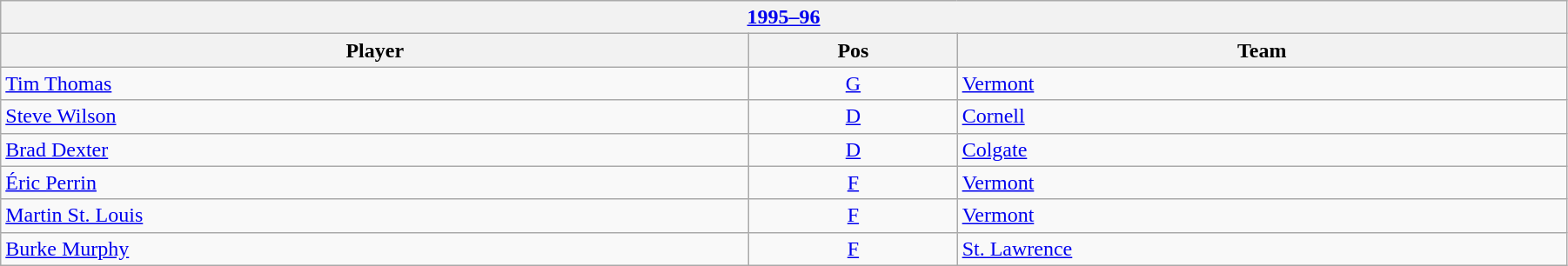<table class="wikitable" width=95%>
<tr>
<th colspan=3><a href='#'>1995–96</a></th>
</tr>
<tr>
<th>Player</th>
<th>Pos</th>
<th>Team</th>
</tr>
<tr>
<td><a href='#'>Tim Thomas</a></td>
<td align=center><a href='#'>G</a></td>
<td><a href='#'>Vermont</a></td>
</tr>
<tr>
<td><a href='#'>Steve Wilson</a></td>
<td align=center><a href='#'>D</a></td>
<td><a href='#'>Cornell</a></td>
</tr>
<tr>
<td><a href='#'>Brad Dexter</a></td>
<td align=center><a href='#'>D</a></td>
<td><a href='#'>Colgate</a></td>
</tr>
<tr>
<td><a href='#'>Éric Perrin</a></td>
<td align=center><a href='#'>F</a></td>
<td><a href='#'>Vermont</a></td>
</tr>
<tr>
<td><a href='#'>Martin St. Louis</a></td>
<td align=center><a href='#'>F</a></td>
<td><a href='#'>Vermont</a></td>
</tr>
<tr>
<td><a href='#'>Burke Murphy</a></td>
<td align=center><a href='#'>F</a></td>
<td><a href='#'>St. Lawrence</a></td>
</tr>
</table>
